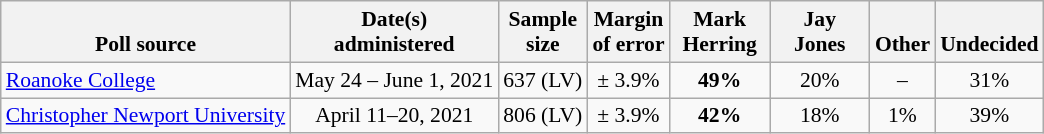<table class="wikitable" style="font-size:90%;text-align:center;">
<tr valign=bottom>
<th>Poll source</th>
<th>Date(s)<br>administered</th>
<th>Sample<br>size</th>
<th>Margin<br>of error</th>
<th style="width:60px;">Mark<br>Herring</th>
<th style="width:60px;">Jay<br>Jones</th>
<th>Other</th>
<th>Undecided</th>
</tr>
<tr>
<td style="text-align:left;"><a href='#'>Roanoke College</a></td>
<td>May 24 – June 1, 2021</td>
<td>637 (LV)</td>
<td>± 3.9%</td>
<td><strong>49%</strong></td>
<td>20%</td>
<td>–</td>
<td>31%</td>
</tr>
<tr>
<td style="text-align:left;"><a href='#'>Christopher Newport University</a></td>
<td>April 11–20, 2021</td>
<td>806 (LV)</td>
<td>± 3.9%</td>
<td><strong>42%</strong></td>
<td>18%</td>
<td>1%</td>
<td>39%</td>
</tr>
</table>
